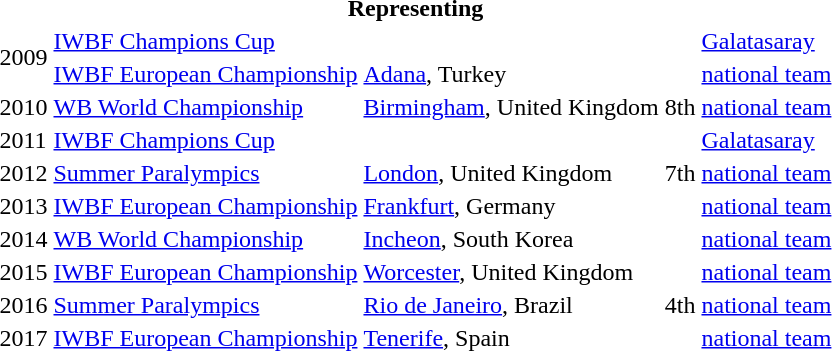<table>
<tr>
<th colspan="6">Representing </th>
</tr>
<tr>
<td rowspan=2>2009</td>
<td><a href='#'>IWBF Champions Cup</a></td>
<td></td>
<td></td>
<td><a href='#'>Galatasaray</a></td>
</tr>
<tr>
<td><a href='#'>IWBF European Championship</a></td>
<td><a href='#'>Adana</a>, Turkey</td>
<td></td>
<td><a href='#'>national team</a></td>
</tr>
<tr>
<td>2010</td>
<td><a href='#'>WB World Championship</a></td>
<td><a href='#'>Birmingham</a>, United Kingdom</td>
<td>8th</td>
<td><a href='#'>national team</a></td>
</tr>
<tr>
<td>2011</td>
<td><a href='#'>IWBF Champions Cup</a></td>
<td></td>
<td></td>
<td><a href='#'>Galatasaray</a></td>
</tr>
<tr>
<td>2012</td>
<td><a href='#'>Summer Paralympics</a></td>
<td><a href='#'>London</a>, United Kingdom</td>
<td>7th</td>
<td><a href='#'>national team</a></td>
</tr>
<tr>
<td>2013</td>
<td><a href='#'>IWBF European Championship</a></td>
<td><a href='#'>Frankfurt</a>, Germany</td>
<td></td>
<td><a href='#'>national team</a></td>
</tr>
<tr>
<td>2014</td>
<td><a href='#'>WB World Championship</a></td>
<td><a href='#'>Incheon</a>, South Korea</td>
<td></td>
<td><a href='#'>national team</a></td>
</tr>
<tr>
<td>2015</td>
<td><a href='#'>IWBF European Championship</a></td>
<td><a href='#'>Worcester</a>, United Kingdom</td>
<td></td>
<td><a href='#'>national team</a></td>
</tr>
<tr>
<td>2016</td>
<td><a href='#'>Summer Paralympics</a></td>
<td><a href='#'>Rio de Janeiro</a>, Brazil</td>
<td>4th</td>
<td><a href='#'>national team</a></td>
</tr>
<tr>
<td>2017</td>
<td><a href='#'>IWBF European Championship</a></td>
<td><a href='#'>Tenerife</a>, Spain</td>
<td></td>
<td><a href='#'>national team</a></td>
</tr>
</table>
